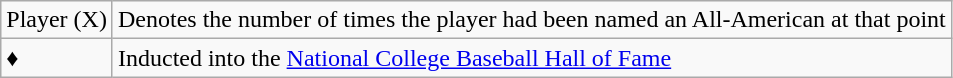<table class="wikitable">
<tr>
<td>Player (X)</td>
<td>Denotes the number of times the player had been named an All-American at that point</td>
</tr>
<tr>
<td>♦</td>
<td>Inducted into the <a href='#'>National College Baseball Hall of Fame</a></td>
</tr>
</table>
